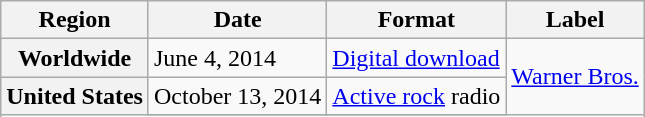<table class="wikitable plainrowheaders">
<tr>
<th>Region</th>
<th>Date</th>
<th>Format</th>
<th>Label</th>
</tr>
<tr>
<th scope="row">Worldwide</th>
<td>June 4, 2014</td>
<td><a href='#'>Digital download</a></td>
<td rowspan="3"><a href='#'>Warner Bros.</a></td>
</tr>
<tr>
<th scope="row" rowspan="2">United States</th>
<td>October 13, 2014</td>
<td><a href='#'>Active rock</a> radio</td>
</tr>
<tr>
</tr>
</table>
